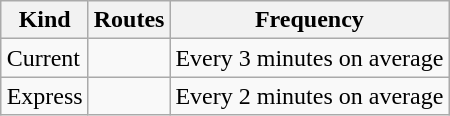<table class="wikitable" style="margin-left: auto; margin-right: auto; border: none;">
<tr>
<th>Kind</th>
<th>Routes</th>
<th>Frequency</th>
</tr>
<tr>
<td>Current</td>
<td></td>
<td>Every 3 minutes on average</td>
</tr>
<tr>
<td>Express</td>
<td></td>
<td>Every 2 minutes on average</td>
</tr>
</table>
